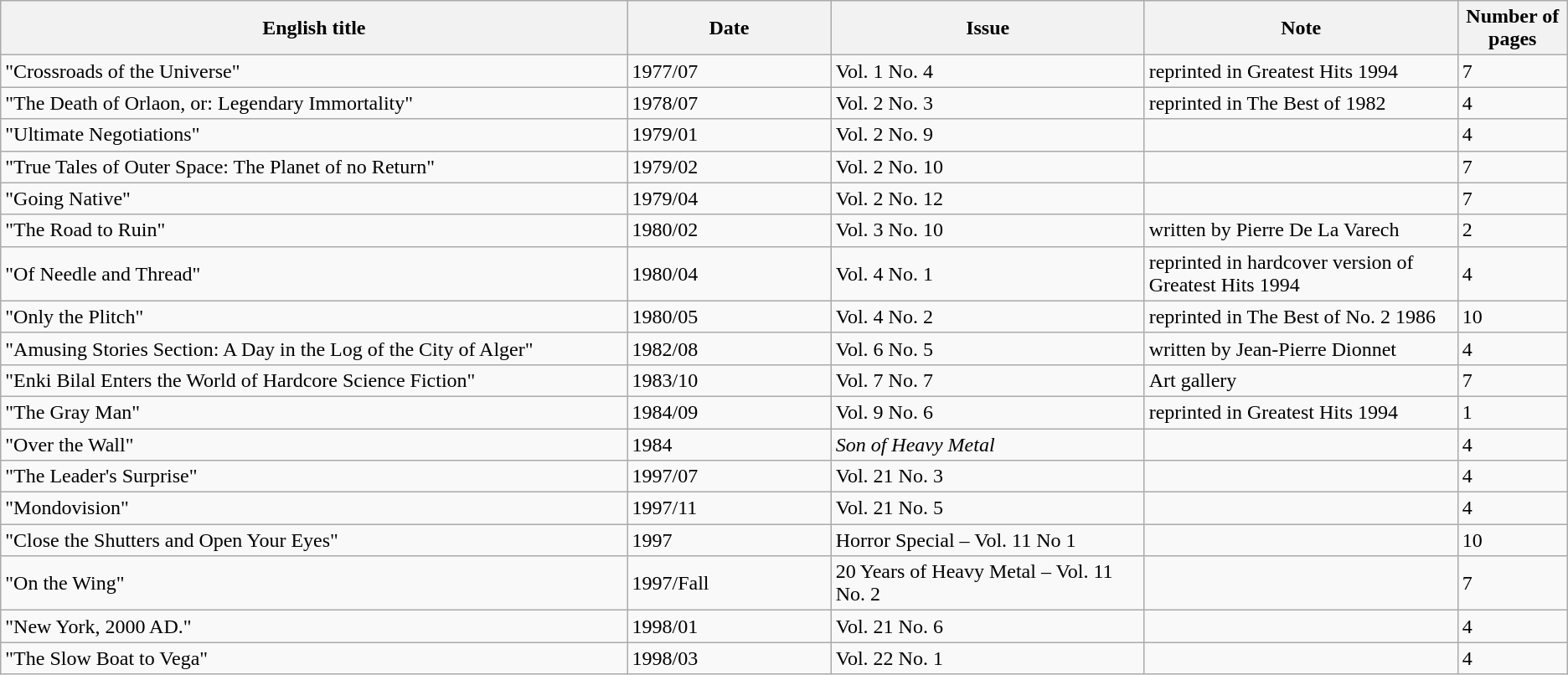<table class="wikitable">
<tr>
<th>English title</th>
<th>Date</th>
<th>Issue</th>
<th>Note</th>
<th>Number of pages</th>
</tr>
<tr>
<td width="40%">"Crossroads of the Universe"</td>
<td width="13%">1977/07</td>
<td width="20%">Vol. 1 No. 4</td>
<td width="20%">reprinted in Greatest Hits 1994</td>
<td width="7%">7</td>
</tr>
<tr>
<td>"The Death of Orlaon, or: Legendary Immortality"</td>
<td>1978/07</td>
<td>Vol. 2 No. 3</td>
<td>reprinted in The Best of 1982</td>
<td>4</td>
</tr>
<tr>
<td>"Ultimate Negotiations"</td>
<td>1979/01</td>
<td>Vol. 2 No. 9</td>
<td></td>
<td>4</td>
</tr>
<tr>
<td>"True Tales of Outer Space: The Planet of no Return"</td>
<td>1979/02</td>
<td>Vol. 2 No. 10</td>
<td></td>
<td>7</td>
</tr>
<tr>
<td>"Going Native"</td>
<td>1979/04</td>
<td>Vol. 2 No. 12</td>
<td></td>
<td>7</td>
</tr>
<tr>
<td>"The Road to Ruin"</td>
<td>1980/02</td>
<td>Vol. 3 No. 10</td>
<td>written by Pierre De La Varech</td>
<td>2</td>
</tr>
<tr>
<td>"Of Needle and Thread"</td>
<td>1980/04</td>
<td>Vol. 4 No. 1</td>
<td>reprinted in hardcover version of Greatest Hits 1994</td>
<td>4</td>
</tr>
<tr>
<td>"Only the Plitch"</td>
<td>1980/05</td>
<td>Vol. 4 No. 2</td>
<td>reprinted in The Best of No. 2 1986</td>
<td>10</td>
</tr>
<tr>
<td>"Amusing Stories Section: A Day in the Log of the City of Alger"</td>
<td>1982/08</td>
<td>Vol. 6 No. 5</td>
<td>written by Jean-Pierre Dionnet</td>
<td>4</td>
</tr>
<tr>
<td>"Enki Bilal Enters the World of Hardcore Science Fiction"</td>
<td>1983/10</td>
<td>Vol. 7 No. 7</td>
<td>Art gallery</td>
<td>7</td>
</tr>
<tr>
<td>"The Gray Man"</td>
<td>1984/09</td>
<td>Vol. 9 No. 6</td>
<td>reprinted in Greatest Hits 1994</td>
<td>1</td>
</tr>
<tr>
<td>"Over the Wall"</td>
<td>1984</td>
<td><em>Son of Heavy Metal</em></td>
<td></td>
<td>4</td>
</tr>
<tr>
<td>"The Leader's Surprise"</td>
<td>1997/07</td>
<td>Vol. 21 No. 3</td>
<td></td>
<td>4</td>
</tr>
<tr>
<td>"Mondovision"</td>
<td>1997/11</td>
<td>Vol. 21 No. 5</td>
<td></td>
<td>4</td>
</tr>
<tr>
<td>"Close the Shutters and Open Your Eyes"</td>
<td>1997</td>
<td>Horror Special – Vol. 11 No 1</td>
<td></td>
<td>10</td>
</tr>
<tr>
<td>"On the Wing"</td>
<td>1997/Fall</td>
<td>20 Years of Heavy Metal – Vol. 11 No. 2</td>
<td></td>
<td>7</td>
</tr>
<tr>
<td>"New York, 2000 AD."</td>
<td>1998/01</td>
<td>Vol. 21 No. 6</td>
<td></td>
<td>4</td>
</tr>
<tr>
<td>"The Slow Boat to Vega"</td>
<td>1998/03</td>
<td>Vol. 22 No. 1</td>
<td></td>
<td>4</td>
</tr>
</table>
